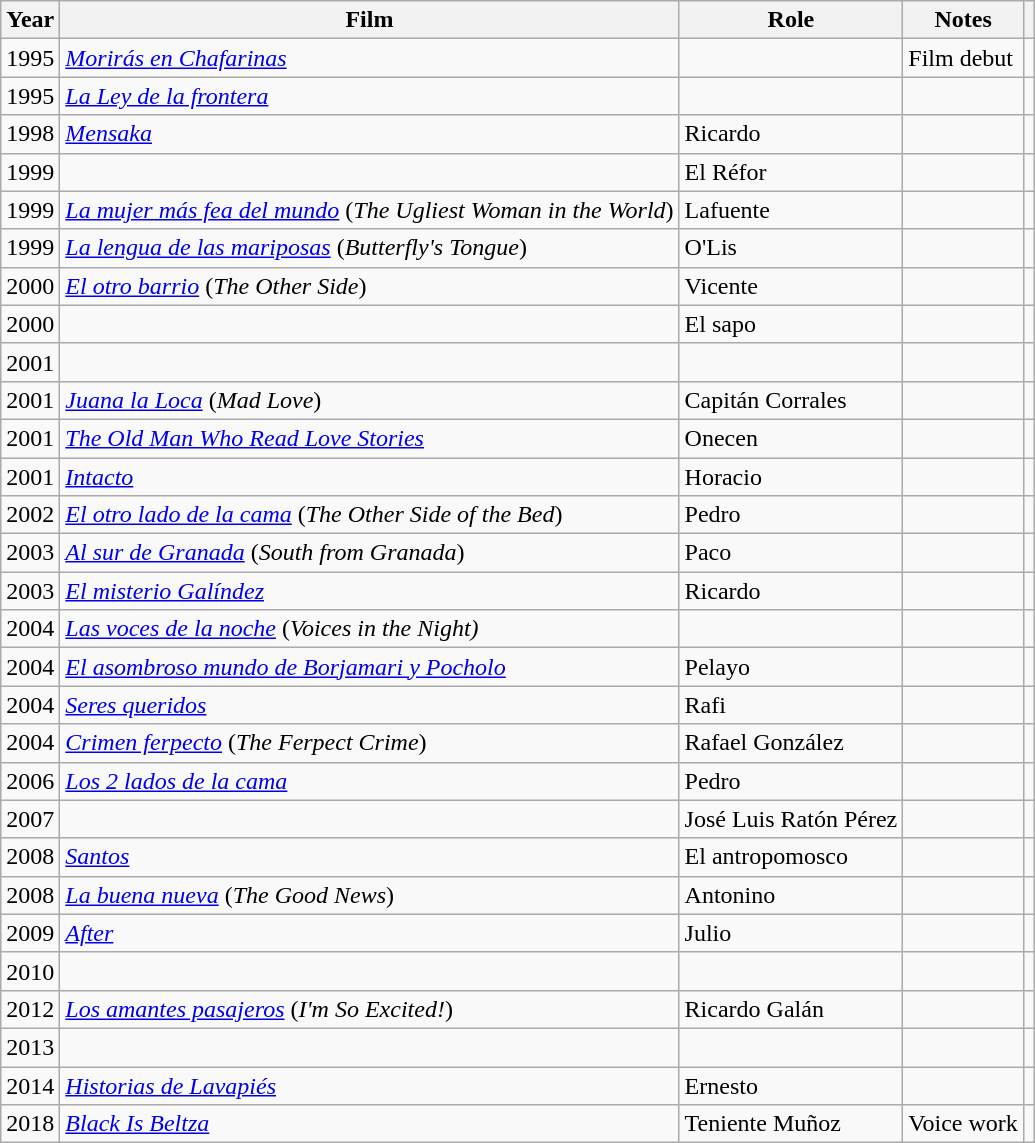<table class="sortable wikitable">
<tr>
<th>Year</th>
<th>Film</th>
<th>Role</th>
<th>Notes</th>
<th class="unsortable"></th>
</tr>
<tr>
<td align = "center">1995</td>
<td><em><a href='#'>Morirás en Chafarinas</a></em></td>
<td></td>
<td>Film debut</td>
<td align = "center"></td>
</tr>
<tr>
<td align = "center">1995</td>
<td><em><a href='#'>La Ley de la frontera</a></em></td>
<td></td>
<td></td>
<td align = "center"></td>
</tr>
<tr>
<td align = "center">1998</td>
<td><em><a href='#'>Mensaka</a></em></td>
<td>Ricardo</td>
<td></td>
<td align = "center"></td>
</tr>
<tr>
<td align = "center">1999</td>
<td><em></em></td>
<td>El Réfor</td>
<td></td>
<td align = "center"></td>
</tr>
<tr>
<td align = "center">1999</td>
<td><em><a href='#'>La mujer más fea del mundo</a></em> (<em>The Ugliest Woman in the World</em>)</td>
<td>Lafuente</td>
<td></td>
<td align = "center"></td>
</tr>
<tr>
<td align = "center">1999</td>
<td><em><a href='#'>La lengua de las mariposas</a></em> (<em>Butterfly's Tongue</em>)</td>
<td>O'Lis</td>
<td></td>
<td align = "center"></td>
</tr>
<tr>
<td align = "center">2000</td>
<td><em><a href='#'>El otro barrio</a></em> (<em>The Other Side</em>)</td>
<td>Vicente</td>
<td></td>
<td align = "center"></td>
</tr>
<tr>
<td align = "center">2000</td>
<td><em></em></td>
<td>El sapo</td>
<td></td>
<td align = "center"></td>
</tr>
<tr>
<td align = "center">2001</td>
<td><em></em></td>
<td></td>
<td></td>
<td align = "center"></td>
</tr>
<tr>
<td align = "center">2001</td>
<td><em><a href='#'>Juana la Loca</a></em> (<em>Mad Love</em>)</td>
<td>Capitán Corrales</td>
<td></td>
<td align = "center"></td>
</tr>
<tr>
<td align = "center">2001</td>
<td><em><a href='#'>The Old Man Who Read Love Stories</a></em></td>
<td>Onecen</td>
<td></td>
<td align = "center"></td>
</tr>
<tr>
<td align = "center">2001</td>
<td><em><a href='#'>Intacto</a></em></td>
<td>Horacio</td>
<td></td>
<td align = "center"></td>
</tr>
<tr>
<td align = "center">2002</td>
<td><em><a href='#'>El otro lado de la cama</a></em> (<em>The Other Side of the Bed</em>)</td>
<td>Pedro</td>
<td></td>
<td align = "center"></td>
</tr>
<tr>
<td align = "center">2003</td>
<td><em><a href='#'>Al sur de Granada</a></em> (<em>South from Granada</em>)</td>
<td>Paco</td>
<td></td>
<td align = "center"></td>
</tr>
<tr>
<td align = "center">2003</td>
<td><em><a href='#'>El misterio Galíndez</a></em></td>
<td>Ricardo</td>
<td></td>
<td align = "center"></td>
</tr>
<tr>
<td align = "center">2004</td>
<td><a href='#'><em>Las voces de la noche</em></a> (<em>Voices in the Night)</em></td>
<td></td>
<td></td>
<td align = "center"></td>
</tr>
<tr>
<td align = "center">2004</td>
<td><em><a href='#'>El asombroso mundo de Borjamari y Pocholo</a></em></td>
<td>Pelayo</td>
<td></td>
<td align = "center"></td>
</tr>
<tr>
<td align = "center">2004</td>
<td><em><a href='#'>Seres queridos</a></em></td>
<td>Rafi</td>
<td></td>
<td align = "center"></td>
</tr>
<tr>
<td align = "center">2004</td>
<td><em><a href='#'>Crimen ferpecto</a></em> (<em>The Ferpect Crime</em>)</td>
<td>Rafael González</td>
<td></td>
<td align = "center"></td>
</tr>
<tr>
<td align = "center">2006</td>
<td><em><a href='#'>Los 2 lados de la cama</a></em></td>
<td>Pedro</td>
<td></td>
<td align = "center"></td>
</tr>
<tr>
<td align = "center">2007</td>
<td><em></em></td>
<td>José Luis Ratón Pérez</td>
<td></td>
<td align = "center"></td>
</tr>
<tr>
<td align = "center">2008</td>
<td><em><a href='#'>Santos</a></em></td>
<td>El antropomosco</td>
<td></td>
<td align = "center"></td>
</tr>
<tr>
<td align = "center">2008</td>
<td><em><a href='#'>La buena nueva</a></em> (<em>The Good News</em>)</td>
<td>Antonino</td>
<td></td>
<td align = "center"></td>
</tr>
<tr>
<td align = "center">2009</td>
<td><a href='#'><em>After</em></a></td>
<td>Julio</td>
<td></td>
<td align = "center"></td>
</tr>
<tr>
<td align = "center">2010</td>
<td></td>
<td></td>
<td></td>
<td align = "center"></td>
</tr>
<tr>
<td align = "center">2012</td>
<td><em><a href='#'>Los amantes pasajeros</a></em> (<em>I'm So Excited!</em>)</td>
<td>Ricardo Galán</td>
<td></td>
<td align = "center"></td>
</tr>
<tr>
<td align = "center">2013</td>
<td><em></em></td>
<td></td>
<td></td>
<td align = "center"></td>
</tr>
<tr>
<td align = "center">2014</td>
<td><em><a href='#'>Historias de Lavapiés</a></em></td>
<td>Ernesto</td>
<td></td>
<td align = "center"></td>
</tr>
<tr>
<td align = "center">2018</td>
<td><em><a href='#'>Black Is Beltza</a></em></td>
<td>Teniente Muñoz</td>
<td>Voice work</td>
<td align = "center"></td>
</tr>
</table>
